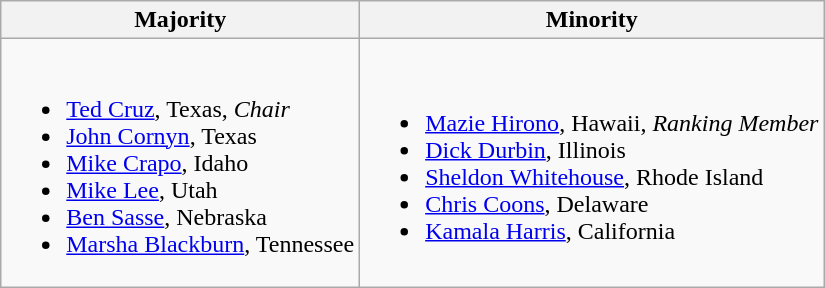<table class=wikitable>
<tr>
<th>Majority</th>
<th>Minority</th>
</tr>
<tr>
<td><br><ul><li><a href='#'>Ted Cruz</a>, Texas, <em>Chair</em></li><li><a href='#'>John Cornyn</a>, Texas</li><li><a href='#'>Mike Crapo</a>, Idaho</li><li><a href='#'>Mike Lee</a>, Utah</li><li><a href='#'>Ben Sasse</a>, Nebraska</li><li><a href='#'>Marsha Blackburn</a>, Tennessee</li></ul></td>
<td><br><ul><li><a href='#'>Mazie Hirono</a>, Hawaii, <em>Ranking Member</em></li><li><a href='#'>Dick Durbin</a>, Illinois</li><li><a href='#'>Sheldon Whitehouse</a>, Rhode Island</li><li><a href='#'>Chris Coons</a>, Delaware</li><li><a href='#'>Kamala Harris</a>, California</li></ul></td>
</tr>
</table>
